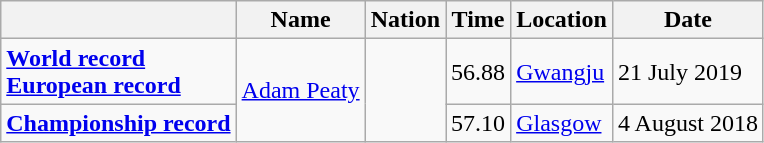<table class=wikitable>
<tr>
<th></th>
<th>Name</th>
<th>Nation</th>
<th>Time</th>
<th>Location</th>
<th>Date</th>
</tr>
<tr>
<td><strong><a href='#'>World record</a><br><a href='#'>European record</a></strong></td>
<td rowspan=2><a href='#'>Adam Peaty</a></td>
<td rowspan=2></td>
<td>56.88</td>
<td><a href='#'>Gwangju</a></td>
<td>21 July 2019</td>
</tr>
<tr>
<td><strong><a href='#'>Championship record</a></strong></td>
<td>57.10</td>
<td><a href='#'>Glasgow</a></td>
<td>4 August 2018</td>
</tr>
</table>
